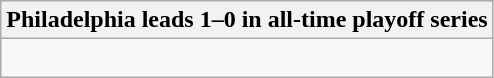<table class="wikitable collapsible collapsed">
<tr>
<th>Philadelphia leads 1–0 in all-time playoff series</th>
</tr>
<tr>
<td><br></td>
</tr>
</table>
